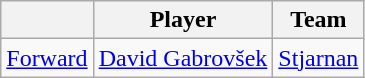<table class="wikitable">
<tr>
<th align="center"></th>
<th align="center">Player</th>
<th align="center">Team</th>
</tr>
<tr>
<td align=center><a href='#'>Forward</a></td>
<td> <a href='#'>David Gabrovšek</a></td>
<td><a href='#'>Stjarnan</a></td>
</tr>
</table>
